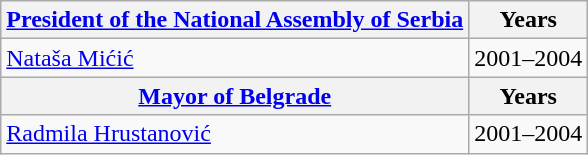<table class=wikitable>
<tr>
<th><a href='#'>President of the National Assembly of Serbia</a></th>
<th>Years</th>
</tr>
<tr>
<td><a href='#'>Nataša Mićić</a></td>
<td>2001–2004</td>
</tr>
<tr>
<th><a href='#'>Mayor of Belgrade</a></th>
<th>Years</th>
</tr>
<tr>
<td><a href='#'>Radmila Hrustanović</a></td>
<td>2001–2004</td>
</tr>
</table>
